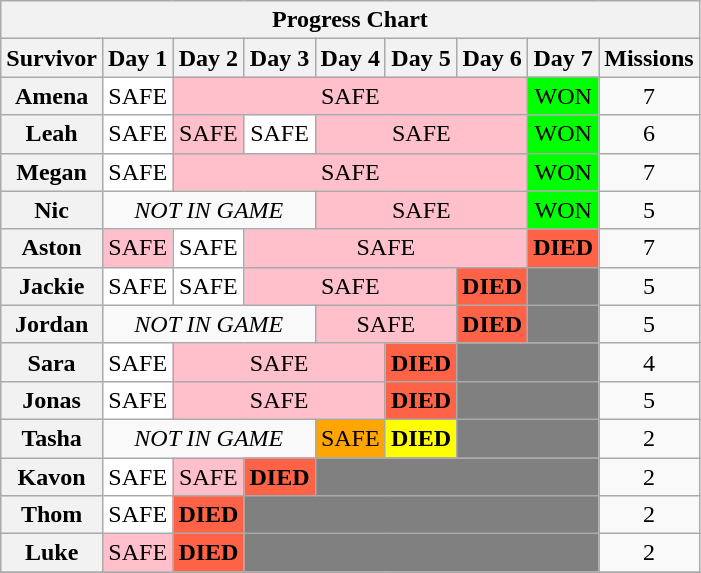<table class="wikitable" style="text-align:center">
<tr>
<th colspan="9">Progress Chart</th>
</tr>
<tr>
<th>Survivor</th>
<th>Day 1</th>
<th>Day 2</th>
<th>Day 3</th>
<th>Day 4</th>
<th>Day 5</th>
<th>Day 6</th>
<th>Day 7</th>
<th>Missions</th>
</tr>
<tr>
<th>Amena</th>
<td bgcolor="white">SAFE</td>
<td colspan="5" bgcolor="pink">SAFE</td>
<td bgcolor="lime">WON</td>
<td>7</td>
</tr>
<tr>
<th>Leah</th>
<td bgcolor="white">SAFE</td>
<td bgcolor="pink">SAFE</td>
<td bgcolor="white">SAFE</td>
<td colspan="3" bgcolor="pink">SAFE</td>
<td bgcolor="lime">WON</td>
<td>6</td>
</tr>
<tr>
<th>Megan</th>
<td bgcolor="white">SAFE</td>
<td colspan="5" bgcolor="pink">SAFE</td>
<td bgcolor="lime">WON</td>
<td>7</td>
</tr>
<tr>
<th>Nic</th>
<td colspan=3><em>NOT IN GAME</em></td>
<td colspan="3" bgcolor="pink">SAFE</td>
<td bgcolor="lime">WON</td>
<td>5</td>
</tr>
<tr>
<th>Aston</th>
<td bgcolor="pink">SAFE</td>
<td bgcolor="white">SAFE</td>
<td colspan="4" bgcolor="pink">SAFE</td>
<td bgcolor="tomato"><strong>DIED</strong></td>
<td>7</td>
</tr>
<tr>
<th>Jackie</th>
<td bgcolor="white">SAFE</td>
<td bgcolor="white">SAFE</td>
<td colspan="3" bgcolor="pink">SAFE</td>
<td bgcolor="tomato"><strong>DIED</strong></td>
<td bgcolor=grey></td>
<td>5</td>
</tr>
<tr>
<th>Jordan</th>
<td colspan=3><em>NOT IN GAME</em></td>
<td colspan="2" bgcolor="pink">SAFE</td>
<td bgcolor="tomato"><strong>DIED</strong></td>
<td bgcolor=grey></td>
<td>5</td>
</tr>
<tr>
<th>Sara</th>
<td bgcolor="white">SAFE</td>
<td colspan="3" bgcolor="pink">SAFE</td>
<td bgcolor="tomato"><strong>DIED</strong></td>
<td colspan="2" bgcolor=grey></td>
<td>4</td>
</tr>
<tr>
<th>Jonas</th>
<td bgcolor="white">SAFE</td>
<td colspan="3" bgcolor="pink">SAFE</td>
<td bgcolor="tomato"><strong>DIED</strong></td>
<td colspan="2" bgcolor=grey></td>
<td>5</td>
</tr>
<tr>
<th>Tasha</th>
<td colspan=3><em>NOT IN GAME</em></td>
<td bgcolor="orange">SAFE</td>
<td bgcolor="yellow"><strong>DIED</strong></td>
<td colspan="2" bgcolor=grey></td>
<td>2</td>
</tr>
<tr>
<th>Kavon</th>
<td bgcolor="white">SAFE</td>
<td bgcolor="pink">SAFE</td>
<td bgcolor="tomato"><strong>DIED</strong></td>
<td colspan="4" bgcolor=grey></td>
<td>2</td>
</tr>
<tr>
<th>Thom</th>
<td bgcolor="white">SAFE</td>
<td bgcolor="tomato"><strong>DIED</strong></td>
<td colspan="5" bgcolor=grey></td>
<td>2</td>
</tr>
<tr>
<th>Luke</th>
<td bgcolor="pink">SAFE</td>
<td bgcolor="tomato"><strong>DIED</strong></td>
<td colspan="5" bgcolor=grey></td>
<td>2</td>
</tr>
<tr>
</tr>
</table>
